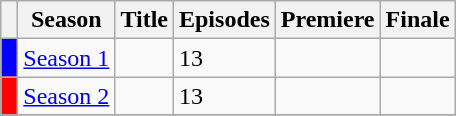<table class="wikitable sortable">
<tr>
<th width=3px class=unsortable> </th>
<th>Season</th>
<th>Title</th>
<th>Episodes</th>
<th>Premiere</th>
<th>Finale</th>
</tr>
<tr>
<td style="background:blue;"> </td>
<td><a href='#'>Season 1</a></td>
<td></td>
<td>13</td>
<td></td>
<td></td>
</tr>
<tr>
<td style="background:red;"> </td>
<td><a href='#'>Season 2</a></td>
<td></td>
<td>13</td>
<td></td>
<td></td>
</tr>
<tr>
</tr>
</table>
